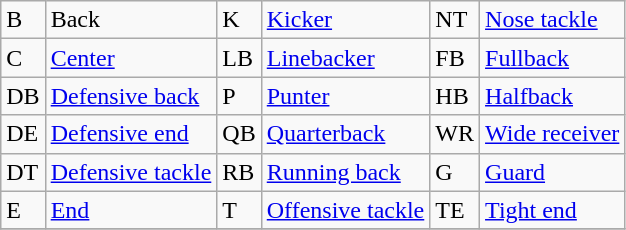<table class="wikitable">
<tr>
<td>B</td>
<td>Back</td>
<td>K</td>
<td><a href='#'>Kicker</a></td>
<td>NT</td>
<td><a href='#'>Nose tackle</a></td>
</tr>
<tr>
<td>C</td>
<td><a href='#'>Center</a></td>
<td>LB</td>
<td><a href='#'>Linebacker</a></td>
<td>FB</td>
<td><a href='#'>Fullback</a></td>
</tr>
<tr>
<td>DB</td>
<td><a href='#'>Defensive back</a></td>
<td>P</td>
<td><a href='#'>Punter</a></td>
<td>HB</td>
<td><a href='#'>Halfback</a></td>
</tr>
<tr>
<td>DE</td>
<td><a href='#'>Defensive end</a></td>
<td>QB</td>
<td><a href='#'>Quarterback</a></td>
<td>WR</td>
<td><a href='#'>Wide receiver</a></td>
</tr>
<tr>
<td>DT</td>
<td><a href='#'>Defensive tackle</a></td>
<td>RB</td>
<td><a href='#'>Running back</a></td>
<td>G</td>
<td><a href='#'>Guard</a></td>
</tr>
<tr>
<td>E</td>
<td><a href='#'>End</a></td>
<td>T</td>
<td><a href='#'>Offensive tackle</a></td>
<td>TE</td>
<td><a href='#'>Tight end</a></td>
</tr>
<tr>
</tr>
</table>
